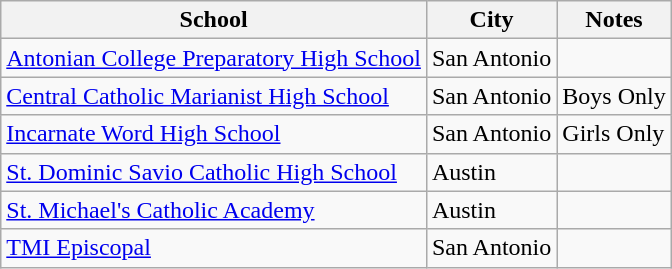<table class="wikitable">
<tr>
<th>School</th>
<th>City</th>
<th>Notes</th>
</tr>
<tr>
<td><a href='#'>Antonian College Preparatory High School</a></td>
<td>San Antonio</td>
<td></td>
</tr>
<tr>
<td><a href='#'>Central Catholic Marianist High School</a></td>
<td>San Antonio</td>
<td>Boys Only</td>
</tr>
<tr>
<td><a href='#'>Incarnate Word High School</a></td>
<td>San Antonio</td>
<td>Girls Only</td>
</tr>
<tr>
<td><a href='#'>St. Dominic Savio Catholic High School</a></td>
<td>Austin</td>
<td></td>
</tr>
<tr>
<td><a href='#'>St. Michael's Catholic Academy</a></td>
<td>Austin</td>
<td></td>
</tr>
<tr>
<td><a href='#'>TMI Episcopal</a></td>
<td>San Antonio</td>
<td></td>
</tr>
</table>
